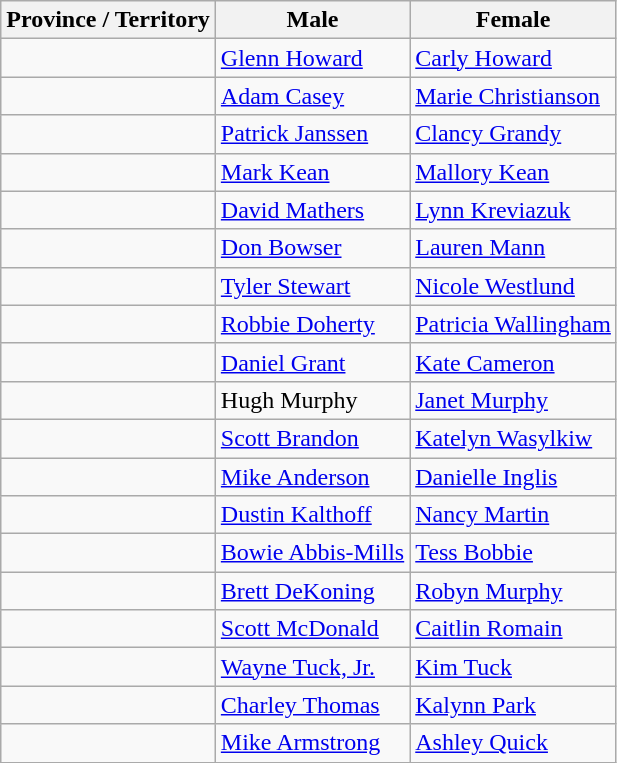<table class="wikitable">
<tr>
<th>Province / Territory</th>
<th>Male</th>
<th>Female</th>
</tr>
<tr>
<td></td>
<td><a href='#'>Glenn Howard</a></td>
<td><a href='#'>Carly Howard</a></td>
</tr>
<tr>
<td><br></td>
<td><a href='#'>Adam Casey</a></td>
<td><a href='#'>Marie Christianson</a></td>
</tr>
<tr>
<td></td>
<td><a href='#'>Patrick Janssen</a></td>
<td><a href='#'>Clancy Grandy</a></td>
</tr>
<tr>
<td></td>
<td><a href='#'>Mark Kean</a></td>
<td><a href='#'>Mallory Kean</a></td>
</tr>
<tr>
<td></td>
<td><a href='#'>David Mathers</a></td>
<td><a href='#'>Lynn Kreviazuk</a></td>
</tr>
<tr>
<td><br></td>
<td><a href='#'>Don Bowser</a></td>
<td><a href='#'>Lauren Mann</a></td>
</tr>
<tr>
<td></td>
<td><a href='#'>Tyler Stewart</a></td>
<td><a href='#'>Nicole Westlund</a></td>
</tr>
<tr>
<td><br></td>
<td><a href='#'>Robbie Doherty</a></td>
<td><a href='#'>Patricia Wallingham</a></td>
</tr>
<tr>
<td></td>
<td><a href='#'>Daniel Grant</a></td>
<td><a href='#'>Kate Cameron</a></td>
</tr>
<tr>
<td></td>
<td>Hugh Murphy</td>
<td><a href='#'>Janet Murphy</a></td>
</tr>
<tr>
<td></td>
<td><a href='#'>Scott Brandon</a></td>
<td><a href='#'>Katelyn Wasylkiw</a></td>
</tr>
<tr>
<td></td>
<td><a href='#'>Mike Anderson</a></td>
<td><a href='#'>Danielle Inglis</a></td>
</tr>
<tr>
<td></td>
<td><a href='#'>Dustin Kalthoff</a></td>
<td><a href='#'>Nancy Martin</a></td>
</tr>
<tr>
<td></td>
<td><a href='#'>Bowie Abbis-Mills</a></td>
<td><a href='#'>Tess Bobbie</a></td>
</tr>
<tr>
<td></td>
<td><a href='#'>Brett DeKoning</a></td>
<td><a href='#'>Robyn Murphy</a></td>
</tr>
<tr>
<td></td>
<td><a href='#'>Scott McDonald</a></td>
<td><a href='#'>Caitlin Romain</a></td>
</tr>
<tr>
<td></td>
<td><a href='#'>Wayne Tuck, Jr.</a></td>
<td><a href='#'>Kim Tuck</a></td>
</tr>
<tr>
<td></td>
<td><a href='#'>Charley Thomas</a></td>
<td><a href='#'>Kalynn Park</a></td>
</tr>
<tr>
<td></td>
<td><a href='#'>Mike Armstrong</a></td>
<td><a href='#'>Ashley Quick</a></td>
</tr>
</table>
